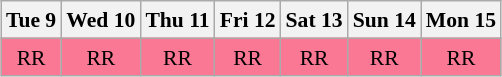<table class="wikitable" style="margin:0.5em auto; font-size:90%; line-height:1.25em; text-align:center">
<tr>
<th>Tue 9</th>
<th>Wed 10</th>
<th>Thu 11</th>
<th>Fri 12</th>
<th>Sat 13</th>
<th>Sun 14</th>
<th>Mon 15</th>
</tr>
<tr>
<td bgcolor="#FA7894">RR</td>
<td bgcolor="#FA7894">RR</td>
<td bgcolor="#FA7894">RR</td>
<td bgcolor="#FA7894">RR</td>
<td bgcolor="#FA7894">RR</td>
<td bgcolor="#FA7894">RR</td>
<td bgcolor="#FA7894">RR</td>
</tr>
</table>
